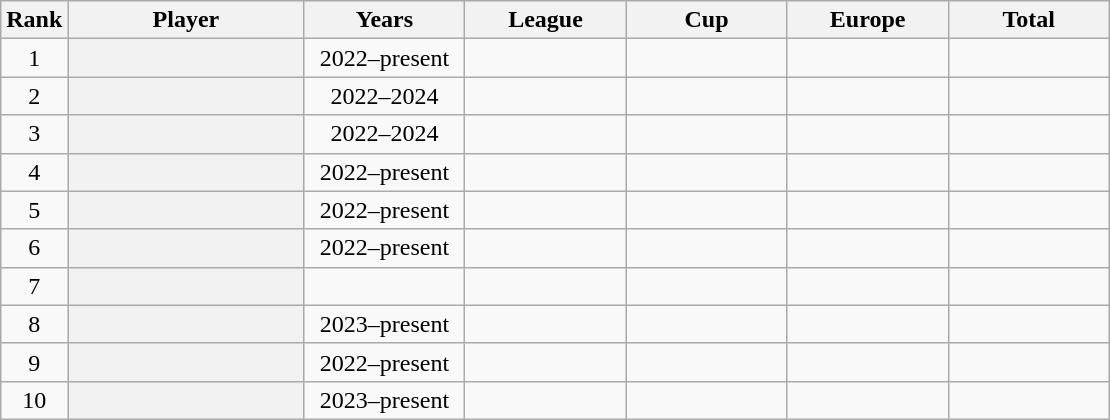<table class="wikitable plainrowheaders sortable" style="text-align: center;">
<tr>
<th scope=col>Rank</th>
<th scope=col width="150px">Player</th>
<th scope=col width="100px">Years</th>
<th scope=col width="100px">League</th>
<th scope=col width="100px">Cup</th>
<th scope=col width="100px">Europe</th>
<th scope=col width="100px">Total</th>
</tr>
<tr>
<td>1</td>
<th scope=row style="text-align:left;"> <strong></strong></th>
<td>2022–present</td>
<td></td>
<td></td>
<td></td>
<td></td>
</tr>
<tr>
<td>2</td>
<th scope=row style="text-align:left;"> </th>
<td>2022–2024</td>
<td></td>
<td></td>
<td></td>
<td></td>
</tr>
<tr>
<td>3</td>
<th scope=row style="text-align:left;"> </th>
<td>2022–2024</td>
<td></td>
<td></td>
<td></td>
<td></td>
</tr>
<tr>
<td>4</td>
<th scope=row style="text-align:left;"> <strong></strong></th>
<td>2022–present</td>
<td></td>
<td></td>
<td></td>
<td></td>
</tr>
<tr>
<td>5</td>
<th scope=row style="text-align:left;"> <strong></strong></th>
<td>2022–present</td>
<td></td>
<td></td>
<td></td>
<td></td>
</tr>
<tr>
<td>6</td>
<th scope=row style="text-align:left;"> <strong></strong></th>
<td>2022–present</td>
<td></td>
<td></td>
<td></td>
<td></td>
</tr>
<tr>
<td>7</td>
<th scope=row style="text-align:left;"> </th>
<td></td>
<td></td>
<td></td>
<td></td>
<td></td>
</tr>
<tr>
<td>8</td>
<th scope=row style="text-align:left;"> <strong></strong></th>
<td>2023–present</td>
<td></td>
<td></td>
<td></td>
<td></td>
</tr>
<tr>
<td>9</td>
<th scope=row style="text-align:left;"> <strong></strong></th>
<td>2022–present</td>
<td></td>
<td></td>
<td></td>
<td></td>
</tr>
<tr>
<td>10</td>
<th scope=row style="text-align:left;"> <strong></strong></th>
<td>2023–present</td>
<td></td>
<td></td>
<td></td>
<td></td>
</tr>
</table>
